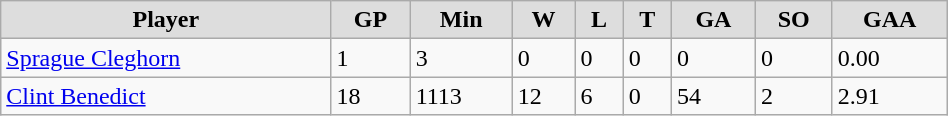<table class="wikitable" width="50%">
<tr align="center"  bgcolor="#dddddd">
<td><strong>Player</strong></td>
<td><strong>GP</strong></td>
<td><strong>Min</strong></td>
<td><strong>W</strong></td>
<td><strong>L</strong></td>
<td><strong>T</strong></td>
<td><strong>GA</strong></td>
<td><strong>SO</strong></td>
<td><strong>GAA</strong></td>
</tr>
<tr>
<td><a href='#'>Sprague Cleghorn</a></td>
<td>1</td>
<td>3</td>
<td>0</td>
<td>0</td>
<td>0</td>
<td>0</td>
<td>0</td>
<td>0.00</td>
</tr>
<tr>
<td><a href='#'>Clint Benedict</a></td>
<td>18</td>
<td>1113</td>
<td>12</td>
<td>6</td>
<td>0</td>
<td>54</td>
<td>2</td>
<td>2.91</td>
</tr>
</table>
